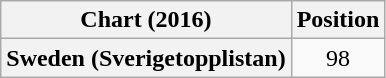<table class="wikitable plainrowheaders">
<tr>
<th scope="col">Chart (2016)</th>
<th scope="col">Position</th>
</tr>
<tr>
<th scope="row">Sweden (Sverigetopplistan)</th>
<td style="text-align:center;">98</td>
</tr>
</table>
